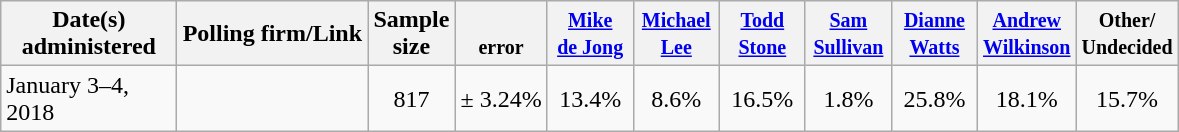<table class="wikitable sortable">
<tr>
<th style="width:110px">Date(s)<br>administered</th>
<th style="width:120px">Polling firm/Link</th>
<th class=small>Sample<br>size</th>
<th><small><br>error</small></th>
<th style="width:50px;"><small><a href='#'>Mike<br> de Jong</a></small></th>
<th style="width:50px;"><small><a href='#'>Michael<br>Lee</a></small></th>
<th style="width:50px;"><small><a href='#'>Todd<br>Stone</a></small></th>
<th style="width:50px;"><small><a href='#'>Sam<br>Sullivan</a></small></th>
<th style="width:50px;"><small><a href='#'>Dianne<br>Watts</a></small></th>
<th style="width:50px;"><small><a href='#'>Andrew<br>Wilkinson</a></small></th>
<th style="width:40px;"><small>Other/<br>Undecided</small></th>
</tr>
<tr>
<td>January 3–4, 2018</td>
<td></td>
<td align=center>817</td>
<td align=center>± 3.24%</td>
<td align=center>13.4%</td>
<td align=center>8.6%</td>
<td align=center>16.5%</td>
<td align=center>1.8%</td>
<td align=center>25.8%</td>
<td align=center>18.1%</td>
<td align=center>15.7%</td>
</tr>
</table>
